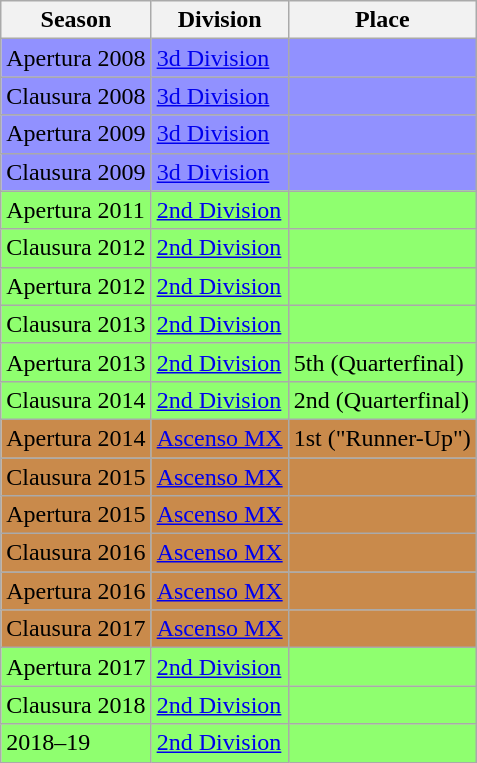<table class="wikitable">
<tr>
<th>Season</th>
<th>Division</th>
<th>Place</th>
</tr>
<tr>
<td style="background:#9191FF;">Apertura 2008</td>
<td style="background:#9191FF;"><a href='#'>3d Division</a></td>
<td style="background:#9191FF;"></td>
</tr>
<tr>
<td style="background:#9191FF;">Clausura 2008</td>
<td style="background:#9191FF;"><a href='#'>3d Division</a></td>
<td style="background:#9191FF;"></td>
</tr>
<tr>
<td style="background:#9191FF;">Apertura 2009</td>
<td style="background:#9191FF;"><a href='#'>3d Division</a></td>
<td style="background:#9191FF;"></td>
</tr>
<tr>
<td style="background:#9191FF;">Clausura 2009</td>
<td style="background:#9191FF;"><a href='#'>3d Division</a></td>
<td style="background:#9191FF;"></td>
</tr>
<tr>
<td style="background:#8FFF6F;">Apertura 2011</td>
<td style="background:#8FFF6F;"><a href='#'>2nd Division</a></td>
<td style="background:#8FFF6F;"></td>
</tr>
<tr>
<td style="background:#8FFF6F;">Clausura 2012</td>
<td style="background:#8FFF6F;"><a href='#'>2nd Division</a></td>
<td style="background:#8FFF6F;"></td>
</tr>
<tr>
<td style="background:#8FFF6F;">Apertura 2012</td>
<td style="background:#8FFF6F;"><a href='#'>2nd Division</a></td>
<td style="background:#8FFF6F;"></td>
</tr>
<tr>
<td style="background:#8FFF6F;">Clausura 2013</td>
<td style="background:#8FFF6F;"><a href='#'>2nd Division</a></td>
<td style="background:#8FFF6F;"></td>
</tr>
<tr>
<td style="background:#8FFF6F;">Apertura 2013</td>
<td style="background:#8FFF6F;"><a href='#'>2nd Division</a></td>
<td style="background:#8FFF6F;">5th (Quarterfinal)</td>
</tr>
<tr>
<td style="background:#8FFF6F;">Clausura 2014</td>
<td style="background:#8FFF6F;"><a href='#'>2nd Division</a></td>
<td style="background:#8FFF6F;">2nd (Quarterfinal)</td>
</tr>
<tr>
<td style="background:#C98A4B;">Apertura 2014</td>
<td style="background:#C98A4B;"><a href='#'>Ascenso MX</a></td>
<td style="background:#C98A4B;">1st ("Runner-Up")</td>
</tr>
<tr>
<td style="background:#C98A4B;">Clausura 2015</td>
<td style="background:#C98A4B;"><a href='#'>Ascenso MX</a></td>
<td style="background:#C98A4B;"></td>
</tr>
<tr>
<td style="background:#C98A4B;">Apertura 2015</td>
<td style="background:#C98A4B;"><a href='#'>Ascenso MX</a></td>
<td style="background:#C98A4B;"></td>
</tr>
<tr>
<td style="background:#C98A4B;">Clausura 2016</td>
<td style="background:#C98A4B;"><a href='#'>Ascenso MX</a></td>
<td style="background:#C98A4B;"></td>
</tr>
<tr>
<td style="background:#C98A4B;">Apertura 2016</td>
<td style="background:#C98A4B;"><a href='#'>Ascenso MX</a></td>
<td style="background:#C98A4B;"></td>
</tr>
<tr>
<td style="background:#C98A4B;">Clausura 2017</td>
<td style="background:#C98A4B;"><a href='#'>Ascenso MX</a></td>
<td style="background:#C98A4B;"></td>
</tr>
<tr>
<td style="background:#8FFF6F;">Apertura 2017</td>
<td style="background:#8FFF6F;"><a href='#'>2nd Division</a></td>
<td style="background:#8FFF6F;"></td>
</tr>
<tr>
<td style="background:#8FFF6F;">Clausura 2018</td>
<td style="background:#8FFF6F;"><a href='#'>2nd Division</a></td>
<td style="background:#8FFF6F;"></td>
</tr>
<tr>
<td style="background:#8FFF6F;">2018–19</td>
<td style="background:#8FFF6F;"><a href='#'>2nd Division</a></td>
<td style="background:#8FFF6F;"></td>
</tr>
</table>
